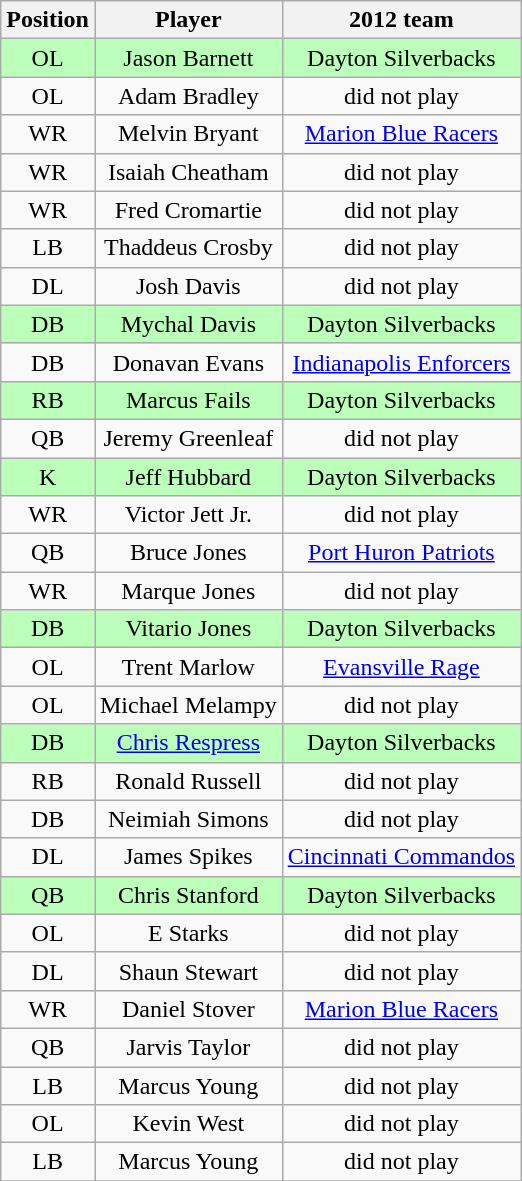<table class="wikitable">
<tr>
<th>Position</th>
<th>Player</th>
<th>2012 team</th>
</tr>
<tr style="background:#bfb; text-align:center;">
<td>OL</td>
<td>Jason Barnett</td>
<td>Dayton Silverbacks</td>
</tr>
<tr style="text-align:center;">
<td>OL</td>
<td>Adam Bradley</td>
<td>did not play</td>
</tr>
<tr style="text-align:center;">
<td>WR</td>
<td>Melvin Bryant</td>
<td><a href='#'>Marion Blue Racers</a></td>
</tr>
<tr style="text-align:center;">
<td>WR</td>
<td>Isaiah Cheatham</td>
<td>did not play</td>
</tr>
<tr style="text-align:center;">
<td>WR</td>
<td>Fred Cromartie</td>
<td>did not play</td>
</tr>
<tr style="text-align:center;">
<td>LB</td>
<td>Thaddeus Crosby</td>
<td>did not play</td>
</tr>
<tr style="text-align:center;">
<td>DL</td>
<td>Josh Davis</td>
<td>did not play</td>
</tr>
<tr style="background:#bfb; text-align:center;">
<td>DB</td>
<td>Mychal Davis</td>
<td>Dayton Silverbacks</td>
</tr>
<tr style="text-align:center;">
<td>DB</td>
<td>Donavan Evans</td>
<td><a href='#'>Indianapolis Enforcers</a></td>
</tr>
<tr style="background:#bfb; text-align:center;">
<td>RB</td>
<td>Marcus Fails</td>
<td>Dayton Silverbacks</td>
</tr>
<tr style="text-align:center;">
<td>QB</td>
<td>Jeremy Greenleaf</td>
<td>did not play</td>
</tr>
<tr style="background:#bfb; text-align:center;">
<td>K</td>
<td>Jeff Hubbard</td>
<td>Dayton Silverbacks</td>
</tr>
<tr style="text-align:center;">
<td>WR</td>
<td>Victor Jett Jr.</td>
<td>did not play</td>
</tr>
<tr style="text-align:center;">
<td>QB</td>
<td>Bruce Jones</td>
<td><a href='#'>Port Huron Patriots</a></td>
</tr>
<tr style="text-align:center;">
<td>WR</td>
<td>Marque Jones</td>
<td>did not play</td>
</tr>
<tr style="background:#bfb; text-align:center;">
<td>DB</td>
<td>Vitario Jones</td>
<td>Dayton Silverbacks</td>
</tr>
<tr style="text-align:center;">
<td>OL</td>
<td>Trent Marlow</td>
<td><a href='#'>Evansville Rage</a></td>
</tr>
<tr style="text-align:center;">
<td>OL</td>
<td>Michael Melampy</td>
<td>did not play</td>
</tr>
<tr style="background:#bfb; text-align:center;">
<td>DB</td>
<td><a href='#'>Chris Respress</a></td>
<td>Dayton Silverbacks</td>
</tr>
<tr style="text-align:center;">
<td>RB</td>
<td>Ronald Russell</td>
<td>did not play</td>
</tr>
<tr style="text-align:center;">
<td>DB</td>
<td>Neimiah Simons</td>
<td>did not play</td>
</tr>
<tr style="text-align:center;">
<td>DL</td>
<td>James Spikes</td>
<td><a href='#'>Cincinnati Commandos</a></td>
</tr>
<tr style="background:#bfb; text-align:center;">
<td>QB</td>
<td>Chris Stanford</td>
<td>Dayton Silverbacks</td>
</tr>
<tr style="text-align:center;">
<td>OL</td>
<td>E Starks</td>
<td>did not play</td>
</tr>
<tr style="text-align:center;">
<td>DL</td>
<td>Shaun Stewart</td>
<td>did not play</td>
</tr>
<tr style="text-align:center;">
<td>WR</td>
<td>Daniel Stover</td>
<td><a href='#'>Marion Blue Racers</a></td>
</tr>
<tr style="text-align:center;">
<td>QB</td>
<td>Jarvis Taylor</td>
<td>did not play</td>
</tr>
<tr style="text-align:center;">
<td>LB</td>
<td>Marcus Young</td>
<td>did not play</td>
</tr>
<tr style="text-align:center;">
<td>OL</td>
<td>Kevin West</td>
<td>did not play</td>
</tr>
<tr style="text-align:center;">
<td>LB</td>
<td>Marcus Young</td>
<td>did not play</td>
</tr>
<tr>
</tr>
</table>
